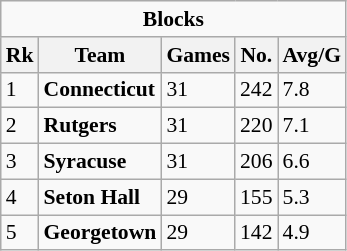<table class="wikitable" style="white-space:nowrap; font-size:90%;">
<tr>
<td colspan=5 align=center><strong>Blocks</strong></td>
</tr>
<tr>
<th>Rk</th>
<th>Team</th>
<th>Games</th>
<th>No.</th>
<th>Avg/G</th>
</tr>
<tr>
<td>1</td>
<td><strong>Connecticut</strong></td>
<td>31</td>
<td>242</td>
<td>7.8</td>
</tr>
<tr>
<td>2</td>
<td><strong>Rutgers</strong></td>
<td>31</td>
<td>220</td>
<td>7.1</td>
</tr>
<tr>
<td>3</td>
<td><strong>Syracuse</strong></td>
<td>31</td>
<td>206</td>
<td>6.6</td>
</tr>
<tr>
<td>4</td>
<td><strong>Seton Hall</strong></td>
<td>29</td>
<td>155</td>
<td>5.3</td>
</tr>
<tr>
<td>5</td>
<td><strong>Georgetown</strong></td>
<td>29</td>
<td>142</td>
<td>4.9</td>
</tr>
</table>
